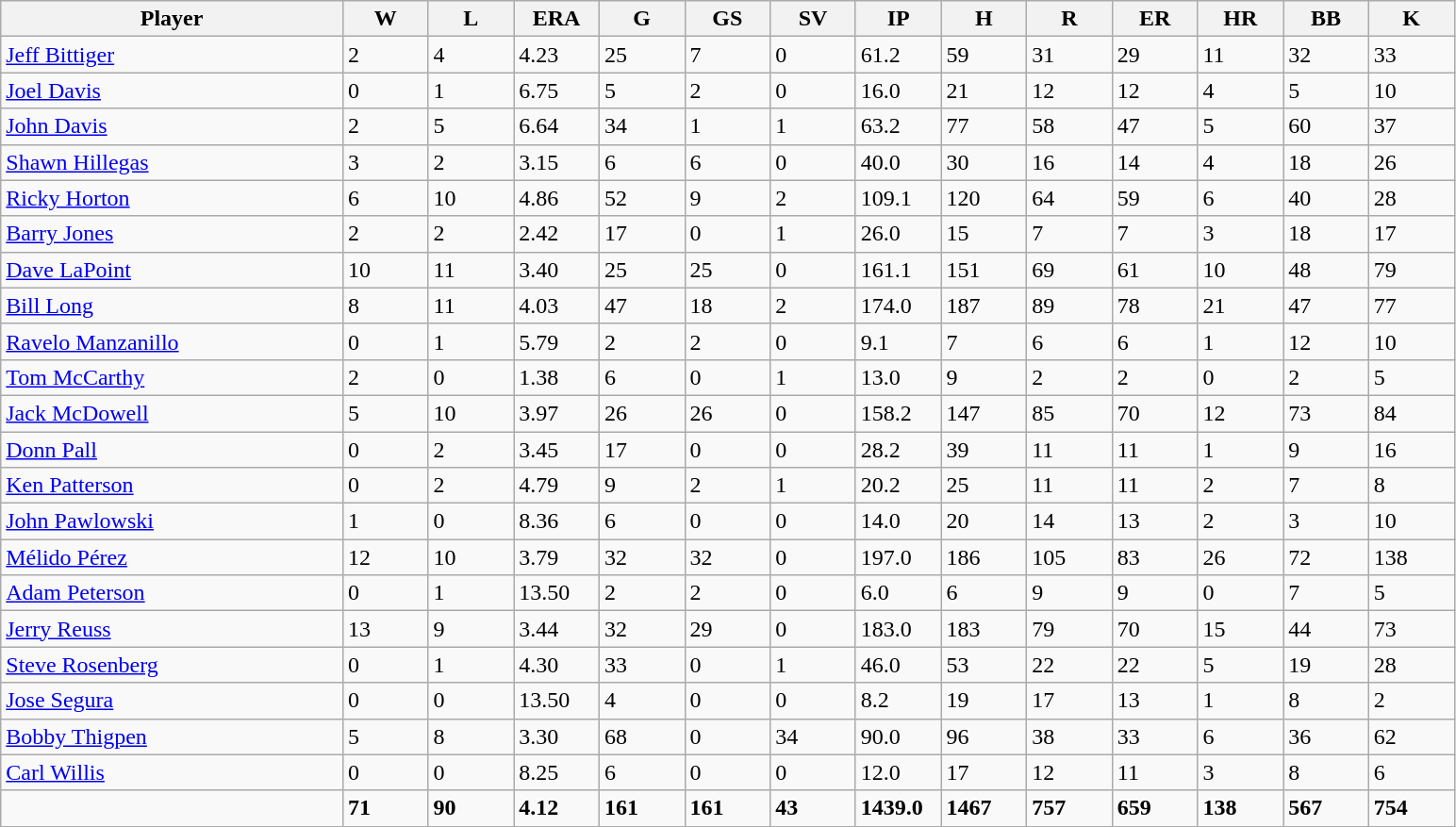<table class="wikitable sortable">
<tr>
<th bgcolor="#DDDDFF" width="20%">Player</th>
<th bgcolor="#DDDDFF" width="5%">W</th>
<th bgcolor="#DDDDFF" width="5%">L</th>
<th bgcolor="#DDDDFF" width="5%">ERA</th>
<th bgcolor="#DDDDFF" width="5%">G</th>
<th bgcolor="#DDDDFF" width="5%">GS</th>
<th bgcolor="#DDDDFF" width="5%">SV</th>
<th bgcolor="#DDDDFF" width="5%">IP</th>
<th bgcolor="#DDDDFF" width="5%">H</th>
<th bgcolor="#DDDDFF" width="5%">R</th>
<th bgcolor="#DDDDFF" width="5%">ER</th>
<th bgcolor="#DDDDFF" width="5%">HR</th>
<th bgcolor="#DDDDFF" width="5%">BB</th>
<th bgcolor="#DDDDFF" width="5%">K</th>
</tr>
<tr>
<td><a href='#'>Jeff Bittiger</a></td>
<td>2</td>
<td>4</td>
<td>4.23</td>
<td>25</td>
<td>7</td>
<td>0</td>
<td>61.2</td>
<td>59</td>
<td>31</td>
<td>29</td>
<td>11</td>
<td>32</td>
<td>33</td>
</tr>
<tr>
<td><a href='#'>Joel Davis</a></td>
<td>0</td>
<td>1</td>
<td>6.75</td>
<td>5</td>
<td>2</td>
<td>0</td>
<td>16.0</td>
<td>21</td>
<td>12</td>
<td>12</td>
<td>4</td>
<td>5</td>
<td>10</td>
</tr>
<tr>
<td><a href='#'>John Davis</a></td>
<td>2</td>
<td>5</td>
<td>6.64</td>
<td>34</td>
<td>1</td>
<td>1</td>
<td>63.2</td>
<td>77</td>
<td>58</td>
<td>47</td>
<td>5</td>
<td>60</td>
<td>37</td>
</tr>
<tr>
<td><a href='#'>Shawn Hillegas</a></td>
<td>3</td>
<td>2</td>
<td>3.15</td>
<td>6</td>
<td>6</td>
<td>0</td>
<td>40.0</td>
<td>30</td>
<td>16</td>
<td>14</td>
<td>4</td>
<td>18</td>
<td>26</td>
</tr>
<tr>
<td><a href='#'>Ricky Horton</a></td>
<td>6</td>
<td>10</td>
<td>4.86</td>
<td>52</td>
<td>9</td>
<td>2</td>
<td>109.1</td>
<td>120</td>
<td>64</td>
<td>59</td>
<td>6</td>
<td>40</td>
<td>28</td>
</tr>
<tr>
<td><a href='#'>Barry Jones</a></td>
<td>2</td>
<td>2</td>
<td>2.42</td>
<td>17</td>
<td>0</td>
<td>1</td>
<td>26.0</td>
<td>15</td>
<td>7</td>
<td>7</td>
<td>3</td>
<td>18</td>
<td>17</td>
</tr>
<tr>
<td><a href='#'>Dave LaPoint</a></td>
<td>10</td>
<td>11</td>
<td>3.40</td>
<td>25</td>
<td>25</td>
<td>0</td>
<td>161.1</td>
<td>151</td>
<td>69</td>
<td>61</td>
<td>10</td>
<td>48</td>
<td>79</td>
</tr>
<tr>
<td><a href='#'>Bill Long</a></td>
<td>8</td>
<td>11</td>
<td>4.03</td>
<td>47</td>
<td>18</td>
<td>2</td>
<td>174.0</td>
<td>187</td>
<td>89</td>
<td>78</td>
<td>21</td>
<td>47</td>
<td>77</td>
</tr>
<tr>
<td><a href='#'>Ravelo Manzanillo</a></td>
<td>0</td>
<td>1</td>
<td>5.79</td>
<td>2</td>
<td>2</td>
<td>0</td>
<td>9.1</td>
<td>7</td>
<td>6</td>
<td>6</td>
<td>1</td>
<td>12</td>
<td>10</td>
</tr>
<tr>
<td><a href='#'>Tom McCarthy</a></td>
<td>2</td>
<td>0</td>
<td>1.38</td>
<td>6</td>
<td>0</td>
<td>1</td>
<td>13.0</td>
<td>9</td>
<td>2</td>
<td>2</td>
<td>0</td>
<td>2</td>
<td>5</td>
</tr>
<tr>
<td><a href='#'>Jack McDowell</a></td>
<td>5</td>
<td>10</td>
<td>3.97</td>
<td>26</td>
<td>26</td>
<td>0</td>
<td>158.2</td>
<td>147</td>
<td>85</td>
<td>70</td>
<td>12</td>
<td>73</td>
<td>84</td>
</tr>
<tr>
<td><a href='#'>Donn Pall</a></td>
<td>0</td>
<td>2</td>
<td>3.45</td>
<td>17</td>
<td>0</td>
<td>0</td>
<td>28.2</td>
<td>39</td>
<td>11</td>
<td>11</td>
<td>1</td>
<td>9</td>
<td>16</td>
</tr>
<tr>
<td><a href='#'>Ken Patterson</a></td>
<td>0</td>
<td>2</td>
<td>4.79</td>
<td>9</td>
<td>2</td>
<td>1</td>
<td>20.2</td>
<td>25</td>
<td>11</td>
<td>11</td>
<td>2</td>
<td>7</td>
<td>8</td>
</tr>
<tr>
<td><a href='#'>John Pawlowski</a></td>
<td>1</td>
<td>0</td>
<td>8.36</td>
<td>6</td>
<td>0</td>
<td>0</td>
<td>14.0</td>
<td>20</td>
<td>14</td>
<td>13</td>
<td>2</td>
<td>3</td>
<td>10</td>
</tr>
<tr>
<td><a href='#'>Mélido Pérez</a></td>
<td>12</td>
<td>10</td>
<td>3.79</td>
<td>32</td>
<td>32</td>
<td>0</td>
<td>197.0</td>
<td>186</td>
<td>105</td>
<td>83</td>
<td>26</td>
<td>72</td>
<td>138</td>
</tr>
<tr>
<td><a href='#'>Adam Peterson</a></td>
<td>0</td>
<td>1</td>
<td>13.50</td>
<td>2</td>
<td>2</td>
<td>0</td>
<td>6.0</td>
<td>6</td>
<td>9</td>
<td>9</td>
<td>0</td>
<td>7</td>
<td>5</td>
</tr>
<tr>
<td><a href='#'>Jerry Reuss</a></td>
<td>13</td>
<td>9</td>
<td>3.44</td>
<td>32</td>
<td>29</td>
<td>0</td>
<td>183.0</td>
<td>183</td>
<td>79</td>
<td>70</td>
<td>15</td>
<td>44</td>
<td>73</td>
</tr>
<tr>
<td><a href='#'>Steve Rosenberg</a></td>
<td>0</td>
<td>1</td>
<td>4.30</td>
<td>33</td>
<td>0</td>
<td>1</td>
<td>46.0</td>
<td>53</td>
<td>22</td>
<td>22</td>
<td>5</td>
<td>19</td>
<td>28</td>
</tr>
<tr>
<td><a href='#'>Jose Segura</a></td>
<td>0</td>
<td>0</td>
<td>13.50</td>
<td>4</td>
<td>0</td>
<td>0</td>
<td>8.2</td>
<td>19</td>
<td>17</td>
<td>13</td>
<td>1</td>
<td>8</td>
<td>2</td>
</tr>
<tr>
<td><a href='#'>Bobby Thigpen</a></td>
<td>5</td>
<td>8</td>
<td>3.30</td>
<td>68</td>
<td>0</td>
<td>34</td>
<td>90.0</td>
<td>96</td>
<td>38</td>
<td>33</td>
<td>6</td>
<td>36</td>
<td>62</td>
</tr>
<tr>
<td><a href='#'>Carl Willis</a></td>
<td>0</td>
<td>0</td>
<td>8.25</td>
<td>6</td>
<td>0</td>
<td>0</td>
<td>12.0</td>
<td>17</td>
<td>12</td>
<td>11</td>
<td>3</td>
<td>8</td>
<td>6</td>
</tr>
<tr class="sortbottom">
<td></td>
<td><strong>71</strong></td>
<td><strong>90</strong></td>
<td><strong>4.12</strong></td>
<td><strong>161</strong></td>
<td><strong>161</strong></td>
<td><strong>43</strong></td>
<td><strong>1439.0</strong></td>
<td><strong>1467</strong></td>
<td><strong>757</strong></td>
<td><strong>659</strong></td>
<td><strong>138</strong></td>
<td><strong>567</strong></td>
<td><strong>754</strong></td>
</tr>
</table>
